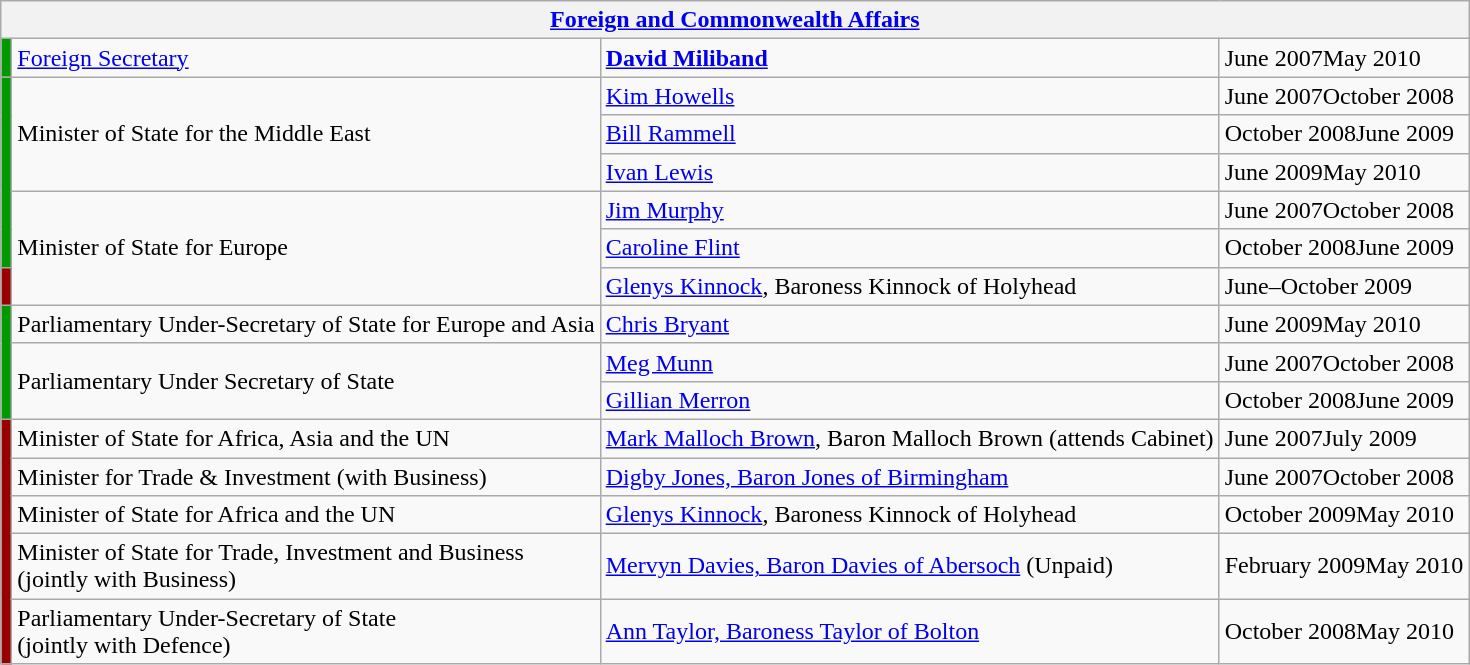<table class="wikitable">
<tr>
<th colspan=34><a href='#'>Foreign and Commonwealth Affairs</a></th>
</tr>
<tr>
<td rowspan=1 bgcolor="009900"></td>
<td><a href='#'>Foreign Secretary</a></td>
<td><strong><a href='#'>David Miliband</a></strong></td>
<td>June 2007May 2010</td>
</tr>
<tr>
<td rowspan=5 bgcolor="009900"></td>
<td rowspan=3>Minister of State for the Middle East</td>
<td><a href='#'>Kim Howells</a></td>
<td>June 2007October 2008</td>
</tr>
<tr>
<td><a href='#'>Bill Rammell</a></td>
<td>October 2008June 2009</td>
</tr>
<tr>
<td><a href='#'>Ivan Lewis</a></td>
<td>June 2009May 2010</td>
</tr>
<tr>
<td rowspan=3>Minister of State for Europe</td>
<td><a href='#'>Jim Murphy</a></td>
<td>June 2007October 2008</td>
</tr>
<tr>
<td><a href='#'>Caroline Flint</a></td>
<td>October 2008June 2009</td>
</tr>
<tr>
<td rowspan=1 bgcolor="990000"></td>
<td><a href='#'>Glenys Kinnock</a>, Baroness Kinnock of Holyhead</td>
<td>June–October 2009</td>
</tr>
<tr>
<td rowspan=3 bgcolor="009900"></td>
<td>Parliamentary Under-Secretary of State for Europe and Asia</td>
<td><a href='#'>Chris Bryant</a></td>
<td>June 2009May 2010</td>
</tr>
<tr>
<td rowspan=2>Parliamentary Under Secretary of State</td>
<td><a href='#'>Meg Munn</a></td>
<td>June 2007October 2008</td>
</tr>
<tr>
<td><a href='#'>Gillian Merron</a></td>
<td>October 2008June 2009</td>
</tr>
<tr>
<td rowspan=5 bgcolor="990000"></td>
<td>Minister of State for Africa, Asia and the UN</td>
<td><a href='#'>Mark Malloch Brown</a>, Baron Malloch Brown (attends Cabinet)</td>
<td>June 2007July 2009</td>
</tr>
<tr>
<td>Minister for Trade & Investment (with Business)</td>
<td><a href='#'>Digby Jones, Baron Jones of Birmingham</a></td>
<td>June 2007October 2008</td>
</tr>
<tr>
<td>Minister of State for Africa and the UN</td>
<td><a href='#'>Glenys Kinnock</a>, Baroness Kinnock of Holyhead</td>
<td>October 2009May 2010</td>
</tr>
<tr>
<td>Minister of State for Trade, Investment and Business<br>(jointly with Business)</td>
<td><a href='#'>Mervyn Davies, Baron Davies of Abersoch</a> (Unpaid)</td>
<td>February 2009May 2010</td>
</tr>
<tr>
<td>Parliamentary Under-Secretary of State<br>(jointly with Defence)</td>
<td><a href='#'>Ann Taylor, Baroness Taylor of Bolton</a></td>
<td>October 2008May 2010</td>
</tr>
</table>
